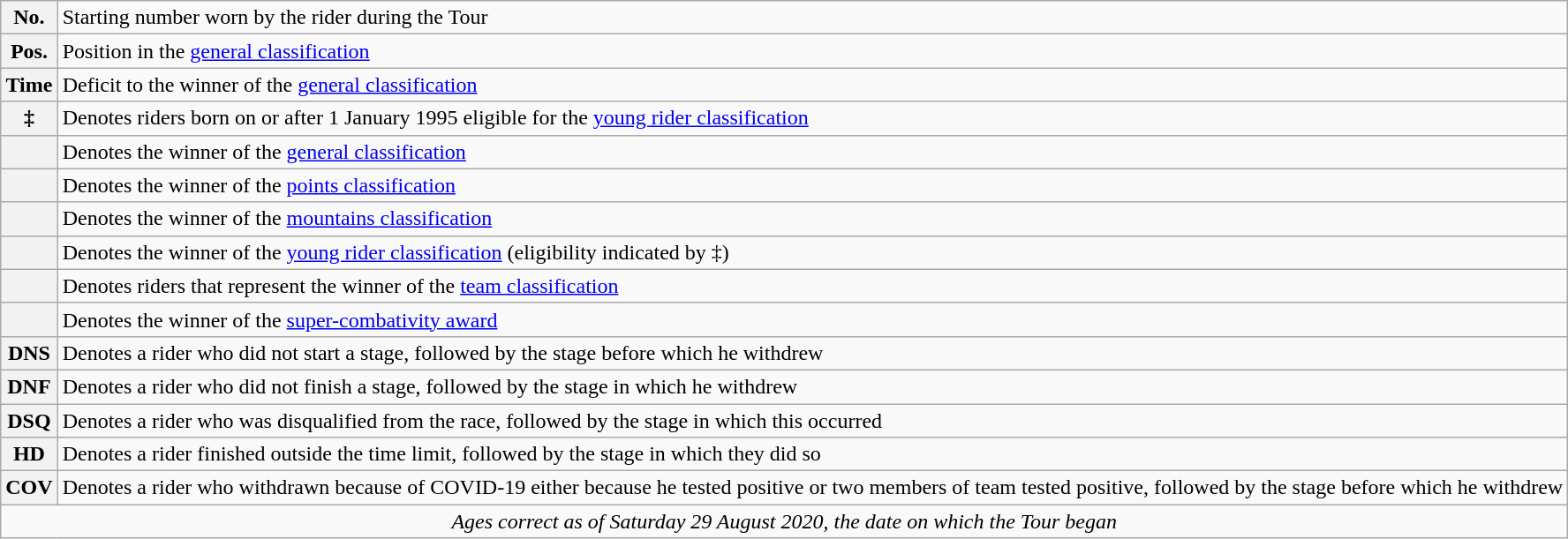<table class="wikitable">
<tr>
<th scope="row" style="text-align:center;">No.</th>
<td>Starting number worn by the rider during the Tour</td>
</tr>
<tr>
<th scope="row" style="text-align:center;">Pos.</th>
<td>Position in the <a href='#'>general classification</a></td>
</tr>
<tr>
<th scope="row" style="text-align:center;">Time</th>
<td>Deficit to the winner of the <a href='#'>general classification</a></td>
</tr>
<tr>
<th scope="row" style="text-align:center;">‡</th>
<td>Denotes riders born on or after 1 January 1995 eligible for the <a href='#'>young rider classification</a></td>
</tr>
<tr>
<th scope="row" style="text-align:center;"></th>
<td>Denotes the winner of the <a href='#'>general classification</a></td>
</tr>
<tr>
<th scope="row" style="text-align:center;"></th>
<td>Denotes the winner of the <a href='#'>points classification</a></td>
</tr>
<tr>
<th scope="row" style="text-align:center;"></th>
<td>Denotes the winner of the <a href='#'>mountains classification</a></td>
</tr>
<tr>
<th scope="row" style="text-align:center;"></th>
<td>Denotes the winner of the <a href='#'>young rider classification</a> (eligibility indicated by ‡)</td>
</tr>
<tr>
<th scope="row" style="text-align:center;"></th>
<td>Denotes riders that represent the winner of the <a href='#'>team classification</a></td>
</tr>
<tr>
<th scope="row" style="text-align:center;"></th>
<td>Denotes the winner of the <a href='#'>super-combativity award</a></td>
</tr>
<tr>
<th scope="row" style="text-align:center;">DNS</th>
<td>Denotes a rider who did not start a stage, followed by the stage before which he withdrew</td>
</tr>
<tr>
<th scope="row" style="text-align:center;">DNF</th>
<td>Denotes a rider who did not finish a stage, followed by the stage in which he withdrew</td>
</tr>
<tr>
<th scope="row" style="text-align:center;">DSQ</th>
<td>Denotes a rider who was disqualified from the race, followed by the stage in which this occurred</td>
</tr>
<tr>
<th scope="row" style="text-align:center;">HD</th>
<td>Denotes a rider finished outside the time limit, followed by the stage in which they did so</td>
</tr>
<tr>
<th scope="row" style="text-align:center;">COV</th>
<td>Denotes a rider who withdrawn because of COVID-19 either because he tested positive or two members of team tested positive, followed by the stage before which he withdrew</td>
</tr>
<tr>
<td style="text-align:center;" colspan="2"><em>Ages correct as of Saturday 29 August 2020, the date on which the Tour began</em></td>
</tr>
</table>
